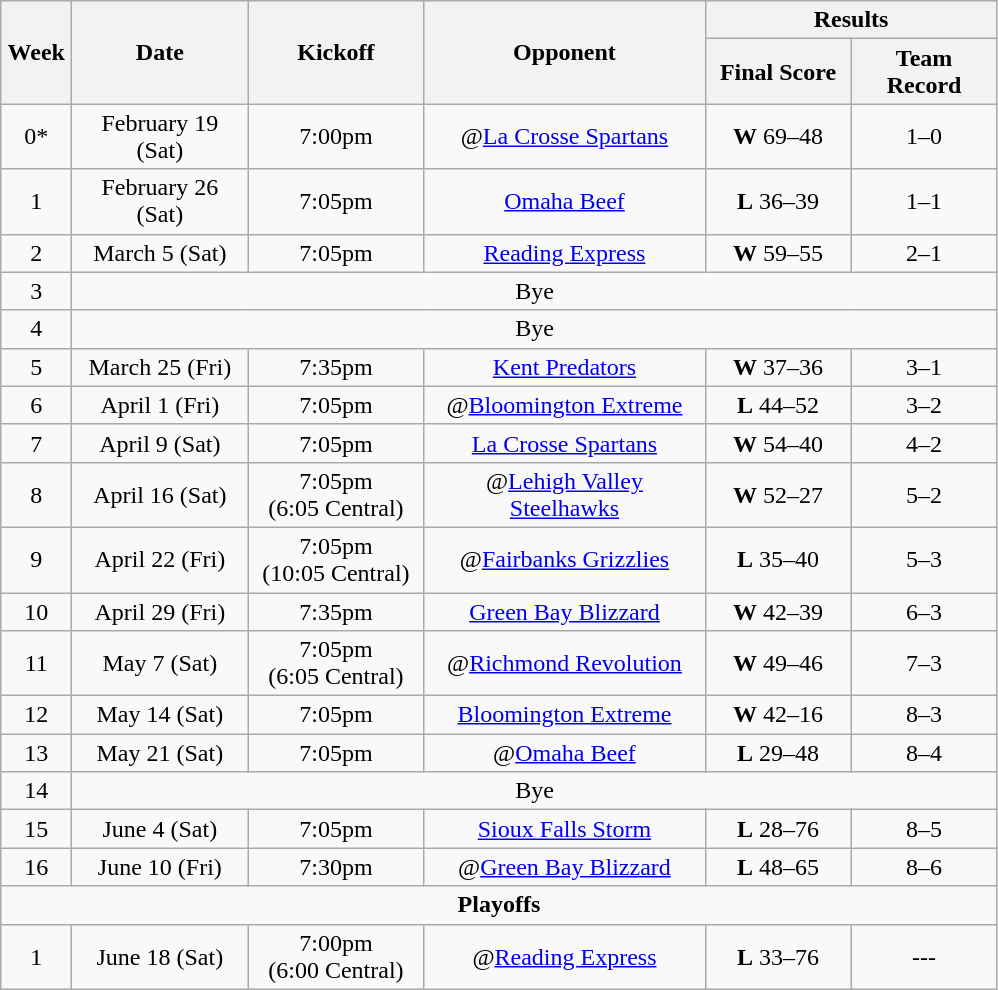<table class="wikitable">
<tr>
<th rowspan="2" width="40">Week</th>
<th rowspan="2" width="110">Date</th>
<th rowspan="2" width="110">Kickoff</th>
<th rowspan="2" width="180">Opponent</th>
<th colspan="2" width="180">Results</th>
</tr>
<tr>
<th width="90">Final Score</th>
<th width="90">Team Record</th>
</tr>
<tr>
<td align="center">0*</td>
<td align="center">February 19 (Sat)</td>
<td align="center">7:00pm</td>
<td align="center">@<a href='#'>La Crosse Spartans</a></td>
<td align="center"><strong>W</strong> 69–48</td>
<td align="center">1–0</td>
</tr>
<tr>
<td align="center">1</td>
<td align="center">February 26 (Sat)</td>
<td align="center">7:05pm</td>
<td align="center"><a href='#'>Omaha Beef</a></td>
<td align="center"><strong>L</strong> 36–39</td>
<td align="center">1–1</td>
</tr>
<tr>
<td align="center">2</td>
<td align="center">March 5 (Sat)</td>
<td align="center">7:05pm</td>
<td align="center"><a href='#'>Reading Express</a></td>
<td align="center"><strong>W</strong> 59–55</td>
<td align="center">2–1</td>
</tr>
<tr>
<td align="center">3</td>
<td colSpan=5 align="center">Bye</td>
</tr>
<tr>
<td align="center">4</td>
<td colSpan=5 align="center">Bye</td>
</tr>
<tr>
<td align="center">5</td>
<td align="center">March 25 (Fri)</td>
<td align="center">7:35pm</td>
<td align="center"><a href='#'>Kent Predators</a></td>
<td align="center"><strong>W</strong> 37–36</td>
<td align="center">3–1</td>
</tr>
<tr>
<td align="center">6</td>
<td align="center">April 1 (Fri)</td>
<td align="center">7:05pm</td>
<td align="center">@<a href='#'>Bloomington Extreme</a></td>
<td align="center"><strong>L</strong> 44–52</td>
<td align="center">3–2</td>
</tr>
<tr>
<td align="center">7</td>
<td align="center">April 9 (Sat)</td>
<td align="center">7:05pm</td>
<td align="center"><a href='#'>La Crosse Spartans</a></td>
<td align="center"><strong>W</strong> 54–40</td>
<td align="center">4–2</td>
</tr>
<tr>
<td align="center">8</td>
<td align="center">April 16 (Sat)</td>
<td align="center">7:05pm<br>(6:05 Central)</td>
<td align="center">@<a href='#'>Lehigh Valley Steelhawks</a></td>
<td align="center"><strong>W</strong> 52–27</td>
<td align="center">5–2</td>
</tr>
<tr>
<td align="center">9</td>
<td align="center">April 22 (Fri)</td>
<td align="center">7:05pm<br>(10:05 Central)</td>
<td align="center">@<a href='#'>Fairbanks Grizzlies</a></td>
<td align="center"><strong>L</strong> 35–40</td>
<td align="center">5–3</td>
</tr>
<tr>
<td align="center">10</td>
<td align="center">April 29 (Fri)</td>
<td align="center">7:35pm</td>
<td align="center"><a href='#'>Green Bay Blizzard</a></td>
<td align="center"><strong>W</strong> 42–39</td>
<td align="center">6–3</td>
</tr>
<tr>
<td align="center">11</td>
<td align="center">May 7 (Sat)</td>
<td align="center">7:05pm<br>(6:05 Central)</td>
<td align="center">@<a href='#'>Richmond Revolution</a></td>
<td align="center"><strong>W</strong> 49–46</td>
<td align="center">7–3</td>
</tr>
<tr>
<td align="center">12</td>
<td align="center">May 14 (Sat)</td>
<td align="center">7:05pm</td>
<td align="center"><a href='#'>Bloomington Extreme</a></td>
<td align="center"><strong>W</strong> 42–16</td>
<td align="center">8–3</td>
</tr>
<tr>
<td align="center">13</td>
<td align="center">May 21 (Sat)</td>
<td align="center">7:05pm</td>
<td align="center">@<a href='#'>Omaha Beef</a></td>
<td align="center"><strong>L</strong> 29–48</td>
<td align="center">8–4</td>
</tr>
<tr>
<td align="center">14</td>
<td colSpan=5 align="center">Bye</td>
</tr>
<tr>
<td align="center">15</td>
<td align="center">June 4 (Sat)</td>
<td align="center">7:05pm</td>
<td align="center"><a href='#'>Sioux Falls Storm</a></td>
<td align="center"><strong>L</strong> 28–76</td>
<td align="center">8–5</td>
</tr>
<tr>
<td align="center">16</td>
<td align="center">June 10 (Fri)</td>
<td align="center">7:30pm</td>
<td align="center">@<a href='#'>Green Bay Blizzard</a></td>
<td align="center"><strong>L</strong> 48–65</td>
<td align="center">8–6</td>
</tr>
<tr>
<td colSpan=6 align="center"><strong>Playoffs</strong></td>
</tr>
<tr>
<td align="center">1</td>
<td align="center">June 18 (Sat)</td>
<td align="center">7:00pm<br>(6:00 Central)</td>
<td align="center">@<a href='#'>Reading Express</a></td>
<td align="center"><strong>L</strong> 33–76</td>
<td align="center">---</td>
</tr>
</table>
